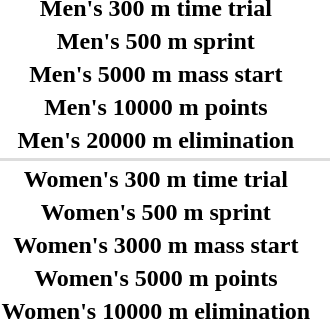<table>
<tr>
<th scope="row">Men's 300 m time trial</th>
<td></td>
<td></td>
<td></td>
</tr>
<tr>
<th scope="row">Men's 500 m sprint</th>
<td></td>
<td></td>
<td></td>
</tr>
<tr>
<th scope="row">Men's 5000 m mass start</th>
<td></td>
<td></td>
<td></td>
</tr>
<tr>
<th scope="row">Men's 10000 m points</th>
<td></td>
<td></td>
<td></td>
</tr>
<tr>
<th scope="row">Men's 20000 m elimination</th>
<td></td>
<td></td>
<td></td>
</tr>
<tr bgcolor=#DDDDDD>
<td colspan=4></td>
</tr>
<tr>
<th scope="row">Women's 300 m time trial</th>
<td></td>
<td></td>
<td></td>
</tr>
<tr>
<th scope="row">Women's 500 m sprint</th>
<td></td>
<td></td>
<td></td>
</tr>
<tr>
<th scope="row">Women's 3000 m mass start</th>
<td></td>
<td></td>
<td></td>
</tr>
<tr>
<th scope="row">Women's 5000 m points</th>
<td></td>
<td></td>
<td></td>
</tr>
<tr>
<th scope="row">Women's 10000 m elimination</th>
<td></td>
<td></td>
<td></td>
</tr>
</table>
